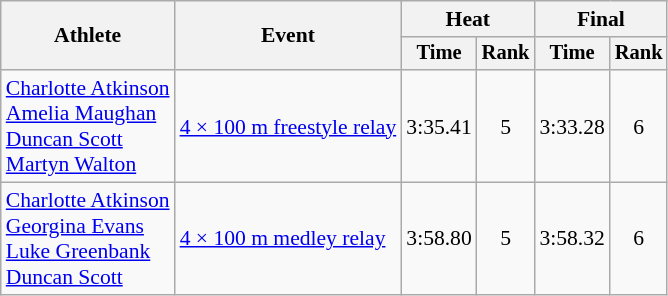<table class=wikitable style="font-size:90%">
<tr>
<th rowspan=2>Athlete</th>
<th rowspan=2>Event</th>
<th colspan="2">Heat</th>
<th colspan="2">Final</th>
</tr>
<tr style="font-size:95%">
<th>Time</th>
<th>Rank</th>
<th>Time</th>
<th>Rank</th>
</tr>
<tr align=center>
<td align=left><a href='#'>Charlotte Atkinson</a><br><a href='#'>Amelia Maughan</a><br><a href='#'>Duncan Scott</a><br><a href='#'>Martyn Walton</a></td>
<td align=left><a href='#'>4 × 100 m freestyle relay</a></td>
<td>3:35.41</td>
<td>5</td>
<td>3:33.28</td>
<td>6</td>
</tr>
<tr align=center>
<td align=left><a href='#'>Charlotte Atkinson</a><br><a href='#'>Georgina Evans</a><br><a href='#'>Luke Greenbank</a><br><a href='#'>Duncan Scott</a></td>
<td align=left><a href='#'>4 × 100 m medley relay</a></td>
<td>3:58.80</td>
<td>5</td>
<td>3:58.32</td>
<td>6</td>
</tr>
</table>
